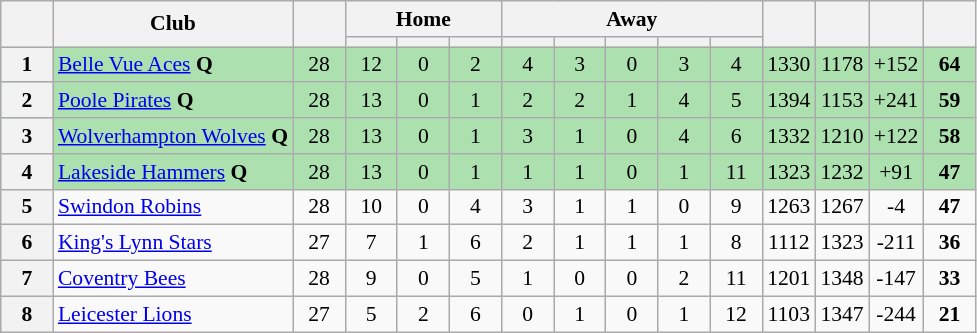<table class="wikitable" style="text-align:center; font-size:90%">
<tr>
<th rowspan="2" style="width:28px;"></th>
<th rowspan=2>Club</th>
<th rowspan="2" style="width:28px;"></th>
<th colspan=3>Home</th>
<th colspan=5>Away</th>
<th rowspan="2" style="width:28px;"></th>
<th rowspan="2" style="width:28px;"></th>
<th rowspan="2" style="width:28px;"></th>
<th rowspan="2" style="width:28px;"></th>
</tr>
<tr>
<th width=28></th>
<th width=28></th>
<th width=28></th>
<th width=28></th>
<th width=28></th>
<th width=28></th>
<th width=28></th>
<th width=28></th>
</tr>
<tr style="background:#ACE1AF;">
<th>1</th>
<td align=left><a href='#'>Belle Vue Aces</a> <strong>Q</strong></td>
<td>28</td>
<td>12</td>
<td>0</td>
<td>2</td>
<td>4</td>
<td>3</td>
<td>0</td>
<td>3</td>
<td>4</td>
<td>1330</td>
<td>1178</td>
<td>+152</td>
<td><strong>64</strong></td>
</tr>
<tr style="background:#ACE1AF;">
<th>2</th>
<td align=left><a href='#'>Poole Pirates</a> <strong>Q</strong></td>
<td>28</td>
<td>13</td>
<td>0</td>
<td>1</td>
<td>2</td>
<td>2</td>
<td>1</td>
<td>4</td>
<td>5</td>
<td>1394</td>
<td>1153</td>
<td>+241</td>
<td><strong>59</strong></td>
</tr>
<tr style="background:#ACE1AF">
<th>3</th>
<td align=left><a href='#'>Wolverhampton Wolves</a> <strong>Q</strong></td>
<td>28</td>
<td>13</td>
<td>0</td>
<td>1</td>
<td>3</td>
<td>1</td>
<td>0</td>
<td>4</td>
<td>6</td>
<td>1332</td>
<td>1210</td>
<td>+122</td>
<td><strong>58</strong></td>
</tr>
<tr style="background:#ACE1AF">
<th>4</th>
<td align=left><a href='#'>Lakeside Hammers</a> <strong>Q</strong></td>
<td>28</td>
<td>13</td>
<td>0</td>
<td>1</td>
<td>1</td>
<td>1</td>
<td>0</td>
<td>1</td>
<td>11</td>
<td>1323</td>
<td>1232</td>
<td>+91</td>
<td><strong>47</strong></td>
</tr>
<tr>
<th>5</th>
<td align=left><a href='#'>Swindon Robins</a></td>
<td>28</td>
<td>10</td>
<td>0</td>
<td>4</td>
<td>3</td>
<td>1</td>
<td>1</td>
<td>0</td>
<td>9</td>
<td>1263</td>
<td>1267</td>
<td>-4</td>
<td><strong>47</strong></td>
</tr>
<tr>
<th>6</th>
<td align=left><a href='#'>King's Lynn Stars</a></td>
<td>27</td>
<td>7</td>
<td>1</td>
<td>6</td>
<td>2</td>
<td>1</td>
<td>1</td>
<td>1</td>
<td>8</td>
<td>1112</td>
<td>1323</td>
<td>-211</td>
<td><strong>36</strong></td>
</tr>
<tr>
<th>7</th>
<td align=left><a href='#'>Coventry Bees</a></td>
<td>28</td>
<td>9</td>
<td>0</td>
<td>5</td>
<td>1</td>
<td>0</td>
<td>0</td>
<td>2</td>
<td>11</td>
<td>1201</td>
<td>1348</td>
<td>-147</td>
<td><strong>33</strong></td>
</tr>
<tr>
<th>8</th>
<td align=left><a href='#'>Leicester Lions</a></td>
<td>27</td>
<td>5</td>
<td>2</td>
<td>6</td>
<td>0</td>
<td>1</td>
<td>0</td>
<td>1</td>
<td>12</td>
<td>1103</td>
<td>1347</td>
<td>-244</td>
<td><strong>21</strong></td>
</tr>
</table>
